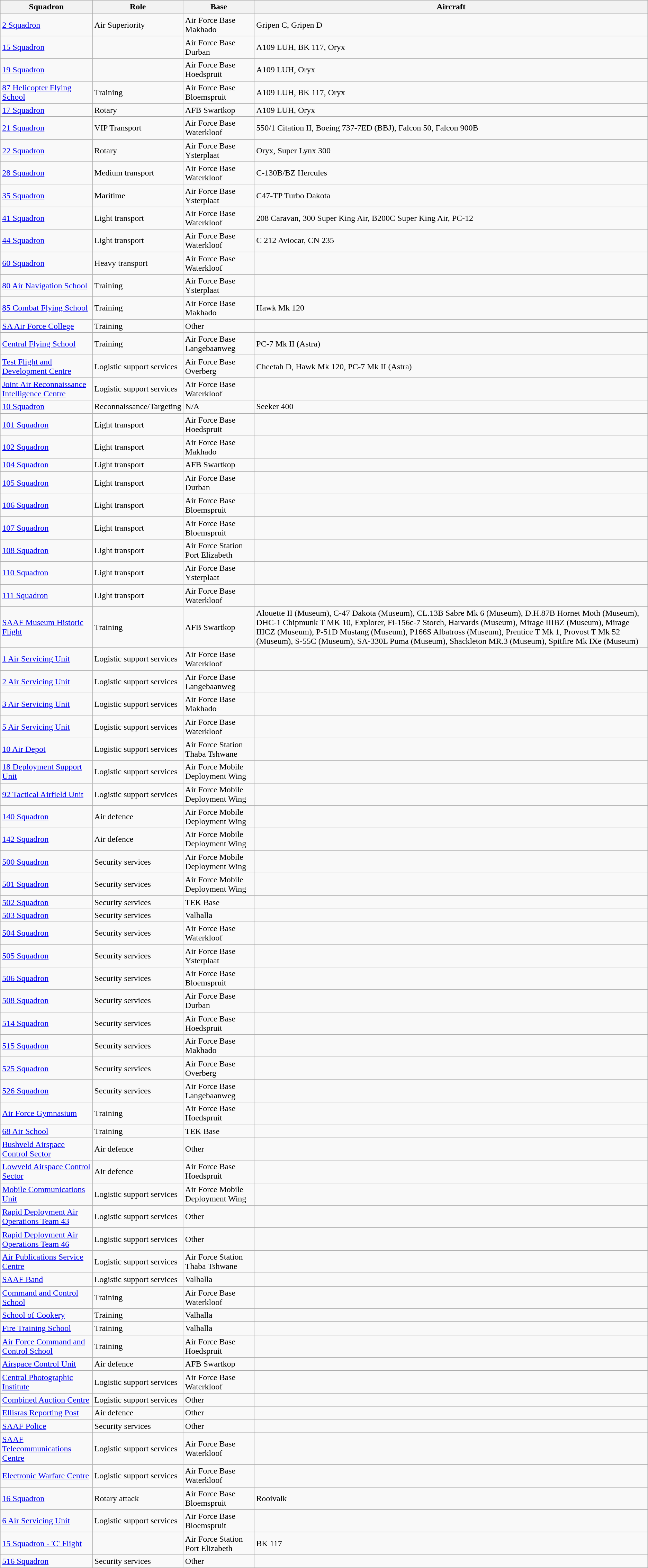<table class="wikitable sortable">
<tr>
<th>Squadron</th>
<th>Role</th>
<th>Base</th>
<th>Aircraft</th>
</tr>
<tr>
<td><a href='#'>2 Squadron</a></td>
<td>Air Superiority</td>
<td>Air Force Base Makhado</td>
<td>Gripen C, Gripen D</td>
</tr>
<tr>
<td><a href='#'>15 Squadron</a></td>
<td></td>
<td>Air Force Base Durban</td>
<td>A109 LUH, BK 117, Oryx</td>
</tr>
<tr>
<td><a href='#'>19 Squadron</a></td>
<td></td>
<td>Air Force Base Hoedspruit</td>
<td>A109 LUH, Oryx</td>
</tr>
<tr>
<td><a href='#'>87 Helicopter Flying School</a></td>
<td>Training</td>
<td>Air Force Base Bloemspruit</td>
<td>A109 LUH, BK 117, Oryx</td>
</tr>
<tr>
<td><a href='#'>17 Squadron</a></td>
<td>Rotary</td>
<td>AFB Swartkop</td>
<td>A109 LUH, Oryx</td>
</tr>
<tr>
<td><a href='#'>21 Squadron</a></td>
<td>VIP Transport</td>
<td>Air Force Base Waterkloof</td>
<td>550/1 Citation II, Boeing 737-7ED (BBJ), Falcon 50, Falcon 900B</td>
</tr>
<tr>
<td><a href='#'>22 Squadron</a></td>
<td>Rotary</td>
<td>Air Force Base Ysterplaat</td>
<td>Oryx, Super Lynx 300</td>
</tr>
<tr>
<td><a href='#'>28 Squadron</a></td>
<td>Medium transport</td>
<td>Air Force Base Waterkloof</td>
<td>C-130B/BZ Hercules</td>
</tr>
<tr>
<td><a href='#'>35 Squadron</a></td>
<td>Maritime</td>
<td>Air Force Base Ysterplaat</td>
<td>C47-TP Turbo Dakota</td>
</tr>
<tr>
<td><a href='#'>41 Squadron</a></td>
<td>Light transport</td>
<td>Air Force Base Waterkloof</td>
<td>208 Caravan, 300 Super King Air, B200C Super King Air, PC-12</td>
</tr>
<tr>
<td><a href='#'>44 Squadron</a></td>
<td>Light transport</td>
<td>Air Force Base Waterkloof</td>
<td>C 212 Aviocar, CN 235</td>
</tr>
<tr>
<td><a href='#'>60 Squadron</a></td>
<td>Heavy transport</td>
<td>Air Force Base Waterkloof</td>
<td></td>
</tr>
<tr>
<td><a href='#'>80 Air Navigation School</a></td>
<td>Training</td>
<td>Air Force Base Ysterplaat</td>
<td></td>
</tr>
<tr>
<td><a href='#'>85 Combat Flying School</a></td>
<td>Training</td>
<td>Air Force Base Makhado</td>
<td>Hawk Mk 120</td>
</tr>
<tr>
<td><a href='#'>SA Air Force College</a></td>
<td>Training</td>
<td>Other</td>
<td></td>
</tr>
<tr>
<td><a href='#'>Central Flying School</a></td>
<td>Training</td>
<td>Air Force Base Langebaanweg</td>
<td>PC-7 Mk II (Astra)</td>
</tr>
<tr>
<td><a href='#'>Test Flight and Development Centre</a></td>
<td>Logistic support services</td>
<td>Air Force Base Overberg</td>
<td>Cheetah D, Hawk Mk 120, PC-7 Mk II (Astra)</td>
</tr>
<tr>
<td><a href='#'>Joint Air Reconnaissance Intelligence Centre</a></td>
<td>Logistic support services</td>
<td>Air Force Base Waterkloof</td>
<td></td>
</tr>
<tr>
<td><a href='#'>10 Squadron</a></td>
<td>Reconnaissance/Targeting</td>
<td>N/A</td>
<td>Seeker 400</td>
</tr>
<tr>
<td><a href='#'>101 Squadron</a></td>
<td>Light transport</td>
<td>Air Force Base Hoedspruit</td>
<td></td>
</tr>
<tr>
<td><a href='#'>102 Squadron</a></td>
<td>Light transport</td>
<td>Air Force Base Makhado</td>
<td></td>
</tr>
<tr>
<td><a href='#'>104 Squadron</a></td>
<td>Light transport</td>
<td>AFB Swartkop</td>
<td></td>
</tr>
<tr>
<td><a href='#'>105 Squadron</a></td>
<td>Light transport</td>
<td>Air Force Base Durban</td>
<td></td>
</tr>
<tr>
<td><a href='#'>106 Squadron</a></td>
<td>Light transport</td>
<td>Air Force Base Bloemspruit</td>
<td></td>
</tr>
<tr>
<td><a href='#'>107 Squadron</a></td>
<td>Light transport</td>
<td>Air Force Base Bloemspruit</td>
<td></td>
</tr>
<tr>
<td><a href='#'>108 Squadron</a></td>
<td>Light transport</td>
<td>Air Force Station Port Elizabeth</td>
<td></td>
</tr>
<tr>
<td><a href='#'>110 Squadron</a></td>
<td>Light transport</td>
<td>Air Force Base Ysterplaat</td>
<td></td>
</tr>
<tr>
<td><a href='#'>111 Squadron</a></td>
<td>Light transport</td>
<td>Air Force Base Waterkloof</td>
<td></td>
</tr>
<tr>
<td><a href='#'>SAAF Museum Historic Flight</a></td>
<td>Training</td>
<td>AFB Swartkop</td>
<td>Alouette II (Museum), C-47 Dakota (Museum), CL.13B Sabre Mk 6 (Museum), D.H.87B Hornet Moth (Museum), DHC-1 Chipmunk T MK 10, Explorer, Fi-156c-7 Storch, Harvards (Museum), Mirage IIIBZ (Museum), Mirage IIICZ (Museum), P-51D Mustang (Museum), P166S Albatross (Museum), Prentice T Mk 1, Provost T Mk 52 (Museum), S-55C (Museum), SA-330L Puma (Museum), Shackleton MR.3 (Museum), Spitfire Mk IXe (Museum)</td>
</tr>
<tr>
<td><a href='#'>1 Air Servicing Unit</a></td>
<td>Logistic support services</td>
<td>Air Force Base Waterkloof</td>
<td></td>
</tr>
<tr>
<td><a href='#'>2 Air Servicing Unit</a></td>
<td>Logistic support services</td>
<td>Air Force Base Langebaanweg</td>
<td></td>
</tr>
<tr>
<td><a href='#'>3 Air Servicing Unit</a></td>
<td>Logistic support services</td>
<td>Air Force Base Makhado</td>
<td></td>
</tr>
<tr>
<td><a href='#'>5 Air Servicing Unit</a></td>
<td>Logistic support services</td>
<td>Air Force Base Waterkloof</td>
<td></td>
</tr>
<tr>
<td><a href='#'>10 Air Depot</a></td>
<td>Logistic support services</td>
<td>Air Force Station Thaba Tshwane</td>
<td></td>
</tr>
<tr>
<td><a href='#'>18 Deployment Support Unit</a></td>
<td>Logistic support services</td>
<td>Air Force Mobile Deployment Wing</td>
<td></td>
</tr>
<tr>
<td><a href='#'>92 Tactical Airfield Unit</a></td>
<td>Logistic support services</td>
<td>Air Force Mobile Deployment Wing</td>
<td></td>
</tr>
<tr>
<td><a href='#'>140 Squadron</a></td>
<td>Air defence</td>
<td>Air Force Mobile Deployment Wing</td>
<td></td>
</tr>
<tr>
<td><a href='#'>142 Squadron</a></td>
<td>Air defence</td>
<td>Air Force Mobile Deployment Wing</td>
<td></td>
</tr>
<tr>
<td><a href='#'>500 Squadron</a></td>
<td>Security services</td>
<td>Air Force Mobile Deployment Wing</td>
<td></td>
</tr>
<tr>
<td><a href='#'>501 Squadron</a></td>
<td>Security services</td>
<td>Air Force Mobile Deployment Wing</td>
<td></td>
</tr>
<tr>
<td><a href='#'>502 Squadron</a></td>
<td>Security services</td>
<td>TEK Base</td>
<td></td>
</tr>
<tr>
<td><a href='#'>503 Squadron</a></td>
<td>Security services</td>
<td>Valhalla</td>
<td></td>
</tr>
<tr>
<td><a href='#'>504 Squadron</a></td>
<td>Security services</td>
<td>Air Force Base Waterkloof</td>
<td></td>
</tr>
<tr>
<td><a href='#'>505 Squadron</a></td>
<td>Security services</td>
<td>Air Force Base Ysterplaat</td>
<td></td>
</tr>
<tr>
<td><a href='#'>506 Squadron</a></td>
<td>Security services</td>
<td>Air Force Base Bloemspruit</td>
<td></td>
</tr>
<tr>
<td><a href='#'>508 Squadron</a></td>
<td>Security services</td>
<td>Air Force Base Durban</td>
<td></td>
</tr>
<tr>
<td><a href='#'>514 Squadron</a></td>
<td>Security services</td>
<td>Air Force Base Hoedspruit</td>
<td></td>
</tr>
<tr>
<td><a href='#'>515 Squadron</a></td>
<td>Security services</td>
<td>Air Force Base Makhado</td>
<td></td>
</tr>
<tr>
<td><a href='#'>525 Squadron</a></td>
<td>Security services</td>
<td>Air Force Base Overberg</td>
<td></td>
</tr>
<tr>
<td><a href='#'>526 Squadron</a></td>
<td>Security services</td>
<td>Air Force Base Langebaanweg</td>
<td></td>
</tr>
<tr>
<td><a href='#'>Air Force Gymnasium</a></td>
<td>Training</td>
<td>Air Force Base Hoedspruit</td>
<td></td>
</tr>
<tr>
<td><a href='#'>68 Air School</a></td>
<td>Training</td>
<td>TEK Base</td>
<td></td>
</tr>
<tr>
<td><a href='#'>Bushveld Airspace Control Sector</a></td>
<td>Air defence</td>
<td>Other</td>
<td></td>
</tr>
<tr>
<td><a href='#'>Lowveld Airspace Control Sector</a></td>
<td>Air defence</td>
<td>Air Force Base Hoedspruit</td>
<td></td>
</tr>
<tr>
<td><a href='#'>Mobile Communications Unit</a></td>
<td>Logistic support services</td>
<td>Air Force Mobile Deployment Wing</td>
<td></td>
</tr>
<tr>
<td><a href='#'>Rapid Deployment Air Operations Team 43</a></td>
<td>Logistic support services</td>
<td>Other</td>
<td></td>
</tr>
<tr>
<td><a href='#'>Rapid Deployment Air Operations Team 46</a></td>
<td>Logistic support services</td>
<td>Other</td>
<td></td>
</tr>
<tr>
<td><a href='#'>Air Publications Service Centre</a></td>
<td>Logistic support services</td>
<td>Air Force Station Thaba Tshwane</td>
<td></td>
</tr>
<tr>
<td><a href='#'>SAAF Band</a></td>
<td>Logistic support services</td>
<td>Valhalla</td>
<td></td>
</tr>
<tr>
<td><a href='#'>Command and Control School</a></td>
<td>Training</td>
<td>Air Force Base Waterkloof</td>
<td></td>
</tr>
<tr>
<td><a href='#'>School of Cookery</a></td>
<td>Training</td>
<td>Valhalla</td>
<td></td>
</tr>
<tr>
<td><a href='#'>Fire Training School</a></td>
<td>Training</td>
<td>Valhalla</td>
<td></td>
</tr>
<tr>
<td><a href='#'>Air Force Command and Control School</a></td>
<td>Training</td>
<td>Air Force Base Hoedspruit</td>
<td></td>
</tr>
<tr>
<td><a href='#'>Airspace Control Unit</a></td>
<td>Air defence</td>
<td>AFB Swartkop</td>
<td></td>
</tr>
<tr>
<td><a href='#'>Central Photographic Institute</a></td>
<td>Logistic support services</td>
<td>Air Force Base Waterkloof</td>
<td></td>
</tr>
<tr>
<td><a href='#'>Combined Auction Centre</a></td>
<td>Logistic support services</td>
<td>Other</td>
<td></td>
</tr>
<tr>
<td><a href='#'>Ellisras Reporting Post</a></td>
<td>Air defence</td>
<td>Other</td>
<td></td>
</tr>
<tr>
<td><a href='#'>SAAF Police</a></td>
<td>Security services</td>
<td>Other</td>
<td></td>
</tr>
<tr>
<td><a href='#'>SAAF Telecommunications Centre</a></td>
<td>Logistic support services</td>
<td>Air Force Base Waterkloof</td>
<td></td>
</tr>
<tr>
<td><a href='#'>Electronic Warfare Centre</a></td>
<td>Logistic support services</td>
<td>Air Force Base Waterkloof</td>
<td></td>
</tr>
<tr>
<td><a href='#'>16 Squadron</a></td>
<td>Rotary attack</td>
<td>Air Force Base Bloemspruit</td>
<td>Rooivalk</td>
</tr>
<tr>
<td><a href='#'>6 Air Servicing Unit</a></td>
<td>Logistic support services</td>
<td>Air Force Base Bloemspruit</td>
<td></td>
</tr>
<tr>
<td><a href='#'>15 Squadron - 'C' Flight</a></td>
<td></td>
<td>Air Force Station Port Elizabeth</td>
<td>BK 117</td>
</tr>
<tr>
<td><a href='#'>516 Squadron</a></td>
<td>Security services</td>
<td>Other</td>
</tr>
</table>
